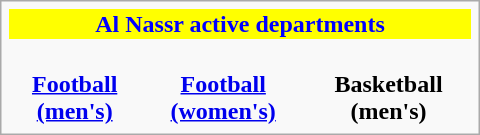<table class="infobox" style="width: 20em; font-size: 95%em;">
<tr style="color:blue; background:yellow; text-align:center;">
<th colspan="3" style="text-align: center">Al Nassr active departments</th>
</tr>
<tr style="text-align: center">
<td><br><strong><a href='#'>Football<br>(men's)</a></strong></td>
<td><br><strong><a href='#'>Football<br>(women's)</a></strong></td>
<td><br><strong>Basketball<br>(men's)</strong></td>
</tr>
</table>
